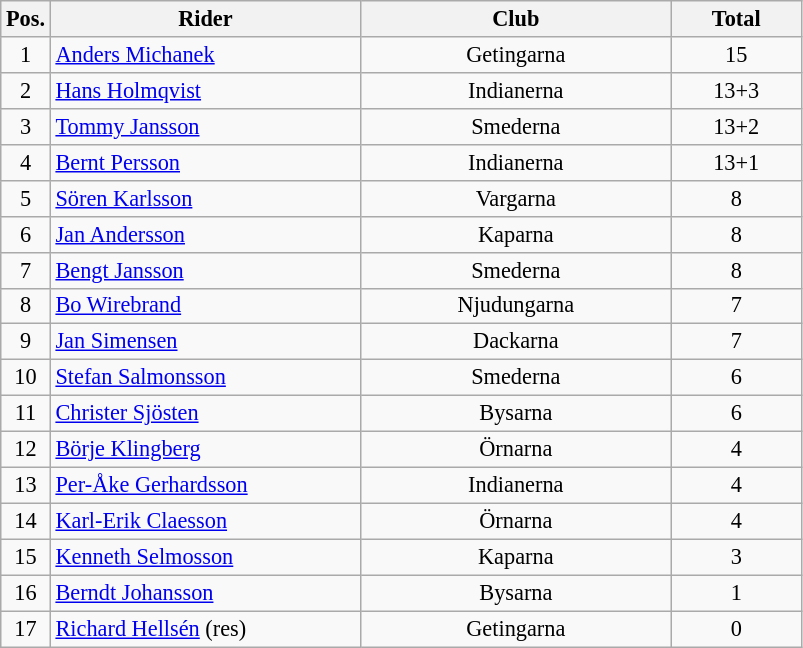<table class=wikitable style="font-size:93%;">
<tr>
<th width=25px>Pos.</th>
<th width=200px>Rider</th>
<th width=200px>Club</th>
<th width=80px>Total</th>
</tr>
<tr align=center>
<td>1</td>
<td align=left><a href='#'>Anders Michanek</a></td>
<td>Getingarna</td>
<td>15</td>
</tr>
<tr align=center>
<td>2</td>
<td align=left><a href='#'>Hans Holmqvist</a></td>
<td>Indianerna</td>
<td>13+3</td>
</tr>
<tr align=center>
<td>3</td>
<td align=left><a href='#'>Tommy Jansson</a></td>
<td>Smederna</td>
<td>13+2</td>
</tr>
<tr align=center>
<td>4</td>
<td align=left><a href='#'>Bernt Persson</a></td>
<td>Indianerna</td>
<td>13+1</td>
</tr>
<tr align=center>
<td>5</td>
<td align=left><a href='#'>Sören Karlsson</a></td>
<td>Vargarna</td>
<td>8</td>
</tr>
<tr align=center>
<td>6</td>
<td align=left><a href='#'>Jan Andersson</a></td>
<td>Kaparna</td>
<td>8</td>
</tr>
<tr align=center>
<td>7</td>
<td align=left><a href='#'>Bengt Jansson</a></td>
<td>Smederna</td>
<td>8</td>
</tr>
<tr align=center>
<td>8</td>
<td align=left><a href='#'>Bo Wirebrand</a></td>
<td>Njudungarna</td>
<td>7</td>
</tr>
<tr align=center>
<td>9</td>
<td align=left><a href='#'>Jan Simensen</a></td>
<td>Dackarna</td>
<td>7</td>
</tr>
<tr align=center>
<td>10</td>
<td align=left><a href='#'>Stefan Salmonsson</a></td>
<td>Smederna</td>
<td>6</td>
</tr>
<tr align=center>
<td>11</td>
<td align=left><a href='#'>Christer Sjösten</a></td>
<td>Bysarna</td>
<td>6</td>
</tr>
<tr align=center>
<td>12</td>
<td align=left><a href='#'>Börje Klingberg</a></td>
<td>Örnarna</td>
<td>4</td>
</tr>
<tr align=center>
<td>13</td>
<td align=left><a href='#'>Per-Åke Gerhardsson</a></td>
<td>Indianerna</td>
<td>4</td>
</tr>
<tr align=center>
<td>14</td>
<td align=left><a href='#'>Karl-Erik Claesson</a></td>
<td>Örnarna</td>
<td>4</td>
</tr>
<tr align=center>
<td>15</td>
<td align=left><a href='#'>Kenneth Selmosson</a></td>
<td>Kaparna</td>
<td>3</td>
</tr>
<tr align=center>
<td>16</td>
<td align=left><a href='#'>Berndt Johansson</a></td>
<td>Bysarna</td>
<td>1</td>
</tr>
<tr align=center>
<td>17</td>
<td align=left><a href='#'>Richard Hellsén</a> (res)</td>
<td>Getingarna</td>
<td>0</td>
</tr>
</table>
